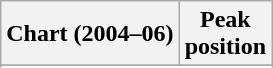<table class="wikitable plainrowheaders" style="text-align:center">
<tr>
<th scope="col">Chart (2004–06)</th>
<th scope="col">Peak<br>position</th>
</tr>
<tr>
</tr>
<tr>
</tr>
<tr>
</tr>
<tr>
</tr>
<tr>
</tr>
<tr>
</tr>
</table>
